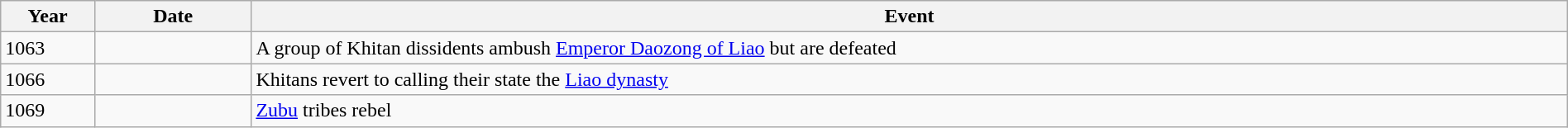<table class="wikitable" width="100%">
<tr>
<th style="width:6%">Year</th>
<th style="width:10%">Date</th>
<th>Event</th>
</tr>
<tr>
<td>1063</td>
<td></td>
<td>A group of Khitan dissidents ambush <a href='#'>Emperor Daozong of Liao</a> but are defeated</td>
</tr>
<tr>
<td>1066</td>
<td></td>
<td>Khitans revert to calling their state the <a href='#'>Liao dynasty</a></td>
</tr>
<tr>
<td>1069</td>
<td></td>
<td><a href='#'>Zubu</a> tribes rebel</td>
</tr>
</table>
